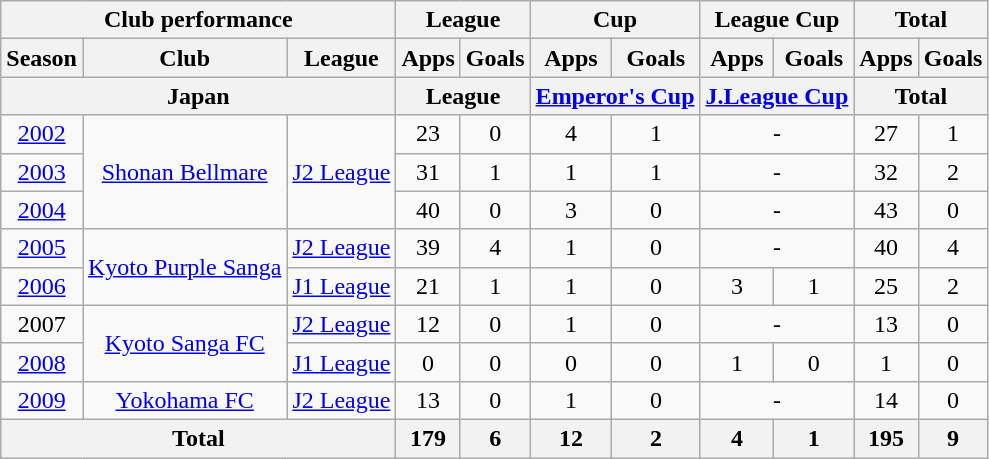<table class="wikitable" style="text-align:center;">
<tr>
<th colspan=3>Club performance</th>
<th colspan=2>League</th>
<th colspan=2>Cup</th>
<th colspan=2>League Cup</th>
<th colspan=2>Total</th>
</tr>
<tr>
<th>Season</th>
<th>Club</th>
<th>League</th>
<th>Apps</th>
<th>Goals</th>
<th>Apps</th>
<th>Goals</th>
<th>Apps</th>
<th>Goals</th>
<th>Apps</th>
<th>Goals</th>
</tr>
<tr>
<th colspan=3>Japan</th>
<th colspan=2>League</th>
<th colspan=2><a href='#'>Emperor's Cup</a></th>
<th colspan=2><a href='#'>J.League Cup</a></th>
<th colspan=2>Total</th>
</tr>
<tr>
<td><a href='#'>2002</a></td>
<td rowspan="3"><a href='#'>Shonan Bellmare</a></td>
<td rowspan="3"><a href='#'>J2 League</a></td>
<td>23</td>
<td>0</td>
<td>4</td>
<td>1</td>
<td colspan="2">-</td>
<td>27</td>
<td>1</td>
</tr>
<tr>
<td><a href='#'>2003</a></td>
<td>31</td>
<td>1</td>
<td>1</td>
<td>1</td>
<td colspan="2">-</td>
<td>32</td>
<td>2</td>
</tr>
<tr>
<td><a href='#'>2004</a></td>
<td>40</td>
<td>0</td>
<td>3</td>
<td>0</td>
<td colspan="2">-</td>
<td>43</td>
<td>0</td>
</tr>
<tr>
<td><a href='#'>2005</a></td>
<td rowspan="2"><a href='#'>Kyoto Purple Sanga</a></td>
<td><a href='#'>J2 League</a></td>
<td>39</td>
<td>4</td>
<td>1</td>
<td>0</td>
<td colspan="2">-</td>
<td>40</td>
<td>4</td>
</tr>
<tr>
<td><a href='#'>2006</a></td>
<td><a href='#'>J1 League</a></td>
<td>21</td>
<td>1</td>
<td>1</td>
<td>0</td>
<td>3</td>
<td>1</td>
<td>25</td>
<td>2</td>
</tr>
<tr>
<td>2007</td>
<td rowspan="2"><a href='#'>Kyoto Sanga FC</a></td>
<td><a href='#'>J2 League</a></td>
<td>12</td>
<td>0</td>
<td>1</td>
<td>0</td>
<td colspan="2">-</td>
<td>13</td>
<td>0</td>
</tr>
<tr>
<td><a href='#'>2008</a></td>
<td><a href='#'>J1 League</a></td>
<td>0</td>
<td>0</td>
<td>0</td>
<td>0</td>
<td>1</td>
<td>0</td>
<td>1</td>
<td>0</td>
</tr>
<tr>
<td><a href='#'>2009</a></td>
<td><a href='#'>Yokohama FC</a></td>
<td><a href='#'>J2 League</a></td>
<td>13</td>
<td>0</td>
<td>1</td>
<td>0</td>
<td colspan="2">-</td>
<td>14</td>
<td>0</td>
</tr>
<tr>
<th colspan=3>Total</th>
<th>179</th>
<th>6</th>
<th>12</th>
<th>2</th>
<th>4</th>
<th>1</th>
<th>195</th>
<th>9</th>
</tr>
</table>
